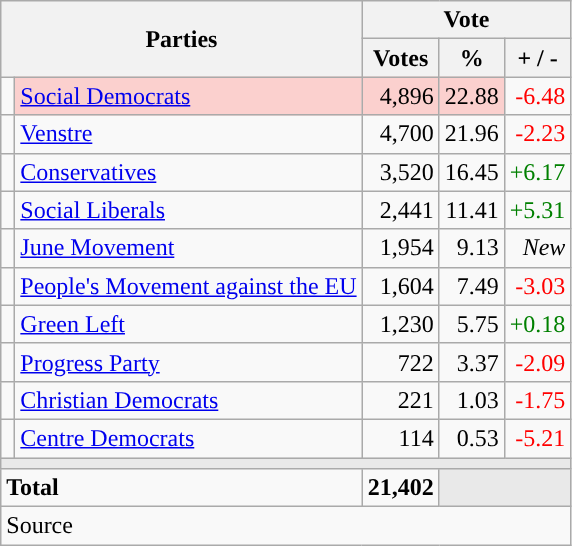<table class="wikitable" style="text-align:right;">
<tr>
<th style="text-align:centre;" rowspan="2" colspan="2" width="225">Parties</th>
<th colspan="3">Vote</th>
</tr>
<tr>
<th width="15">Votes</th>
<th width="15">%</th>
<th width="15">+ / -</th>
</tr>
<tr>
<td width="2" style="color:inherit;background:"></td>
<td bgcolor=#fbd0ce   align="left"><a href='#'>Social Democrats</a></td>
<td bgcolor=#fbd0ce>4,896</td>
<td bgcolor=#fbd0ce>22.88</td>
<td style=color:red;>-6.48</td>
</tr>
<tr>
<td width="2" style="color:inherit;background:"></td>
<td align="left"><a href='#'>Venstre</a></td>
<td>4,700</td>
<td>21.96</td>
<td style=color:red;>-2.23</td>
</tr>
<tr>
<td width="2" style="color:inherit;background:"></td>
<td align="left"><a href='#'>Conservatives</a></td>
<td>3,520</td>
<td>16.45</td>
<td style=color:green;>+6.17</td>
</tr>
<tr>
<td width="2" style="color:inherit;background:"></td>
<td align="left"><a href='#'>Social Liberals</a></td>
<td>2,441</td>
<td>11.41</td>
<td style=color:green;>+5.31</td>
</tr>
<tr>
<td width="2" style="color:inherit;background:"></td>
<td align="left"><a href='#'>June Movement</a></td>
<td>1,954</td>
<td>9.13</td>
<td><em>New</em></td>
</tr>
<tr>
<td width="2" style="color:inherit;background:"></td>
<td align="left"><a href='#'>People's Movement against the EU</a></td>
<td>1,604</td>
<td>7.49</td>
<td style=color:red;>-3.03</td>
</tr>
<tr>
<td width="2" style="color:inherit;background:"></td>
<td align="left"><a href='#'>Green Left</a></td>
<td>1,230</td>
<td>5.75</td>
<td style=color:green;>+0.18</td>
</tr>
<tr>
<td width="2" style="color:inherit;background:"></td>
<td align="left"><a href='#'>Progress Party</a></td>
<td>722</td>
<td>3.37</td>
<td style=color:red;>-2.09</td>
</tr>
<tr>
<td width="2" style="color:inherit;background:"></td>
<td align="left"><a href='#'>Christian Democrats</a></td>
<td>221</td>
<td>1.03</td>
<td style=color:red;>-1.75</td>
</tr>
<tr>
<td width="2" style="color:inherit;background:"></td>
<td align="left"><a href='#'>Centre Democrats</a></td>
<td>114</td>
<td>0.53</td>
<td style=color:red;>-5.21</td>
</tr>
<tr>
<td colspan="7" bgcolor="#E9E9E9"></td>
</tr>
<tr>
<td align="left" colspan="2"><strong>Total</strong></td>
<td><strong>21,402</strong></td>
<td bgcolor="#E9E9E9" colspan="2"></td>
</tr>
<tr>
<td align="left" colspan="6">Source</td>
</tr>
</table>
